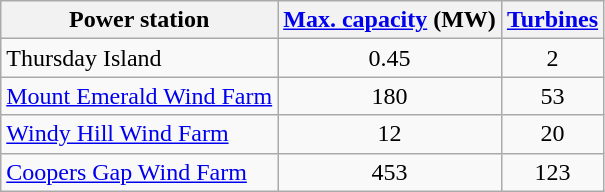<table class="wikitable sortable" style="text-align: center">
<tr>
<th>Power station</th>
<th><a href='#'>Max. capacity</a> (MW)</th>
<th><a href='#'>Turbines</a></th>
</tr>
<tr>
<td align="left">Thursday Island </td>
<td>0.45</td>
<td>2</td>
</tr>
<tr>
<td align="left"><a href='#'>Mount Emerald Wind Farm</a></td>
<td>180</td>
<td>53</td>
</tr>
<tr>
<td align="left"><a href='#'>Windy Hill Wind Farm</a></td>
<td>12</td>
<td>20</td>
</tr>
<tr>
<td align="left"><a href='#'>Coopers Gap Wind Farm</a></td>
<td>453</td>
<td>123</td>
</tr>
</table>
